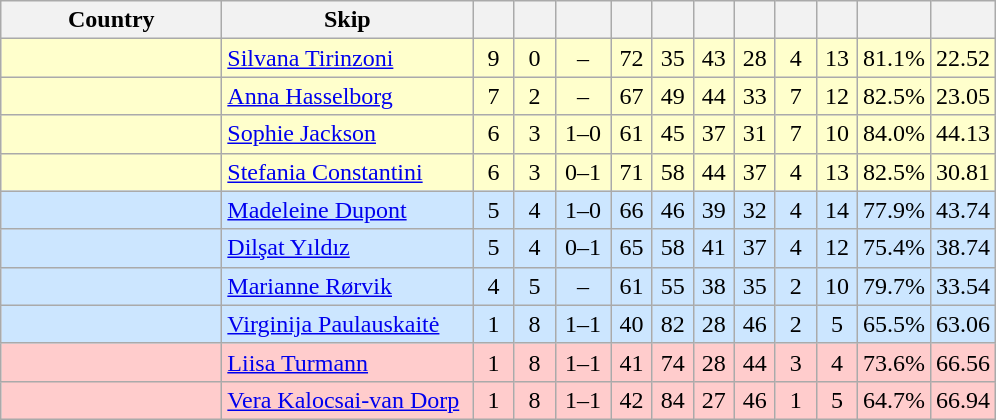<table class=wikitable style="text-align:center;">
<tr>
<th width=140>Country</th>
<th width=160>Skip</th>
<th width=20></th>
<th width=20></th>
<th width=30></th>
<th width=20></th>
<th width=20></th>
<th width=20></th>
<th width=20></th>
<th width=20></th>
<th width=20></th>
<th width=20></th>
<th width=20></th>
</tr>
<tr bgcolor=#ffffcc>
<td style="text-align:left;"></td>
<td style="text-align:left;"><a href='#'>Silvana Tirinzoni</a></td>
<td>9</td>
<td>0</td>
<td>–</td>
<td>72</td>
<td>35</td>
<td>43</td>
<td>28</td>
<td>4</td>
<td>13</td>
<td>81.1%</td>
<td>22.52</td>
</tr>
<tr bgcolor=#ffffcc>
<td style="text-align:left;"></td>
<td style="text-align:left;"><a href='#'>Anna Hasselborg</a></td>
<td>7</td>
<td>2</td>
<td>–</td>
<td>67</td>
<td>49</td>
<td>44</td>
<td>33</td>
<td>7</td>
<td>12</td>
<td>82.5%</td>
<td>23.05</td>
</tr>
<tr bgcolor=#ffffcc>
<td style="text-align:left;"></td>
<td style="text-align:left;"><a href='#'>Sophie Jackson</a></td>
<td>6</td>
<td>3</td>
<td>1–0</td>
<td>61</td>
<td>45</td>
<td>37</td>
<td>31</td>
<td>7</td>
<td>10</td>
<td>84.0%</td>
<td>44.13</td>
</tr>
<tr bgcolor=#ffffcc>
<td style="text-align:left;"></td>
<td style="text-align:left;"><a href='#'>Stefania Constantini</a></td>
<td>6</td>
<td>3</td>
<td>0–1</td>
<td>71</td>
<td>58</td>
<td>44</td>
<td>37</td>
<td>4</td>
<td>13</td>
<td>82.5%</td>
<td>30.81</td>
</tr>
<tr bgcolor=#CCE6FF>
<td style="text-align:left;"></td>
<td style="text-align:left;"><a href='#'>Madeleine Dupont</a></td>
<td>5</td>
<td>4</td>
<td>1–0</td>
<td>66</td>
<td>46</td>
<td>39</td>
<td>32</td>
<td>4</td>
<td>14</td>
<td>77.9%</td>
<td>43.74</td>
</tr>
<tr bgcolor=#CCE6FF>
<td style="text-align:left;"></td>
<td style="text-align:left;"><a href='#'>Dilşat Yıldız</a></td>
<td>5</td>
<td>4</td>
<td>0–1</td>
<td>65</td>
<td>58</td>
<td>41</td>
<td>37</td>
<td>4</td>
<td>12</td>
<td>75.4%</td>
<td>38.74</td>
</tr>
<tr bgcolor=#CCE6FF>
<td style="text-align:left;"></td>
<td style="text-align:left;"><a href='#'>Marianne Rørvik</a></td>
<td>4</td>
<td>5</td>
<td>–</td>
<td>61</td>
<td>55</td>
<td>38</td>
<td>35</td>
<td>2</td>
<td>10</td>
<td>79.7%</td>
<td>33.54</td>
</tr>
<tr bgcolor=#CCE6FF>
<td style="text-align:left;"></td>
<td style="text-align:left;"><a href='#'>Virginija Paulauskaitė</a></td>
<td>1</td>
<td>8</td>
<td>1–1</td>
<td>40</td>
<td>82</td>
<td>28</td>
<td>46</td>
<td>2</td>
<td>5</td>
<td>65.5%</td>
<td>63.06</td>
</tr>
<tr bgcolor=#ffcccc>
<td style="text-align:left;"></td>
<td style="text-align:left;"><a href='#'>Liisa Turmann</a></td>
<td>1</td>
<td>8</td>
<td>1–1</td>
<td>41</td>
<td>74</td>
<td>28</td>
<td>44</td>
<td>3</td>
<td>4</td>
<td>73.6%</td>
<td>66.56</td>
</tr>
<tr bgcolor=#ffcccc>
<td style="text-align:left;"></td>
<td style="text-align:left;"><a href='#'>Vera Kalocsai-van Dorp</a></td>
<td>1</td>
<td>8</td>
<td>1–1</td>
<td>42</td>
<td>84</td>
<td>27</td>
<td>46</td>
<td>1</td>
<td>5</td>
<td>64.7%</td>
<td>66.94</td>
</tr>
</table>
